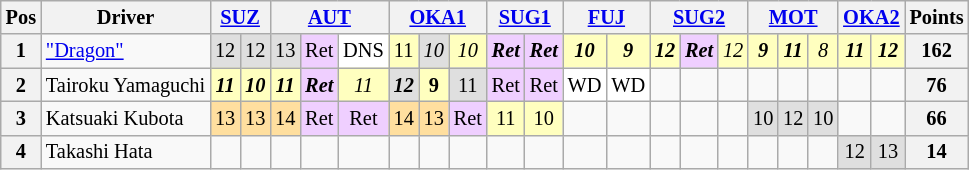<table class="wikitable" style="font-size:85%; text-align:center">
<tr style="background:#f9f9f9" valign="top">
<th valign="middle">Pos</th>
<th valign="middle">Driver</th>
<th colspan=2><a href='#'>SUZ</a></th>
<th colspan=3><a href='#'>AUT</a></th>
<th colspan=3><a href='#'>OKA1</a></th>
<th colspan=2><a href='#'>SUG1</a></th>
<th colspan=2><a href='#'>FUJ</a></th>
<th colspan=3><a href='#'>SUG2</a></th>
<th colspan=3><a href='#'>MOT</a></th>
<th colspan=2><a href='#'>OKA2</a></th>
<th valign="middle">Points</th>
</tr>
<tr>
<th>1</th>
<td align="left"> <a href='#'>"Dragon"</a></td>
<td style="background:#dfdfdf;">12</td>
<td style="background:#dfdfdf;">12</td>
<td style="background:#dfdfdf;">13</td>
<td style="background:#efcfff;">Ret</td>
<td style="background:#ffffff;">DNS</td>
<td style="background:#ffffbf;">11</td>
<td style="background:#dfdfdf;"><em>10</em></td>
<td style="background:#ffffbf;"><em>10</em></td>
<td style="background:#efcfff;"><strong><em>Ret</em></strong></td>
<td style="background:#efcfff;"><strong><em>Ret</em></strong></td>
<td style="background:#ffffbf;"><strong><em>10</em></strong></td>
<td style="background:#ffffbf;"><strong><em>9</em></strong></td>
<td style="background:#ffffbf;"><strong><em>12</em></strong></td>
<td style="background:#efcfff;"><strong><em>Ret</em></strong></td>
<td style="background:#ffffbf;"><em>12</em></td>
<td style="background:#ffffbf;"><strong><em>9</em></strong></td>
<td style="background:#ffffbf;"><strong><em>11</em></strong></td>
<td style="background:#ffffbf;"><em>8</em></td>
<td style="background:#ffffbf;"><strong><em>11</em></strong></td>
<td style="background:#ffffbf;"><strong><em>12</em></strong></td>
<th>162</th>
</tr>
<tr>
<th>2</th>
<td align="left"> Tairoku Yamaguchi</td>
<td style="background:#ffffbf;"><strong><em>11</em></strong></td>
<td style="background:#ffffbf;"><strong><em>10</em></strong></td>
<td style="background:#ffffbf;"><strong><em>11</em></strong></td>
<td style="background:#efcfff;"><strong><em>Ret</em></strong></td>
<td style="background:#ffffbf;"><em>11</em></td>
<td style="background:#dfdfdf;"><strong><em>12</em></strong></td>
<td style="background:#ffffbf;"><strong>9</strong></td>
<td style="background:#dfdfdf;">11</td>
<td style="background:#efcfff;">Ret</td>
<td style="background:#efcfff;">Ret</td>
<td style="background:#ffffff;">WD</td>
<td style="background:#ffffff;">WD</td>
<td></td>
<td></td>
<td></td>
<td></td>
<td></td>
<td></td>
<td></td>
<td></td>
<th>76</th>
</tr>
<tr>
<th>3</th>
<td align="left"> Katsuaki Kubota</td>
<td style="background:#ffdf9f;">13</td>
<td style="background:#ffdf9f;">13</td>
<td style="background:#ffdf9f;">14</td>
<td style="background:#efcfff;">Ret</td>
<td style="background:#efcfff;">Ret</td>
<td style="background:#ffdf9f;">14</td>
<td style="background:#ffdf9f;">13</td>
<td style="background:#efcfff;">Ret</td>
<td style="background:#ffffbf;">11</td>
<td style="background:#ffffbf;">10</td>
<td></td>
<td></td>
<td></td>
<td></td>
<td></td>
<td style="background:#dfdfdf;">10</td>
<td style="background:#dfdfdf;">12</td>
<td style="background:#dfdfdf;">10</td>
<td></td>
<td></td>
<th>66</th>
</tr>
<tr>
<th>4</th>
<td align="left"> Takashi Hata</td>
<td></td>
<td></td>
<td></td>
<td></td>
<td></td>
<td></td>
<td></td>
<td></td>
<td></td>
<td></td>
<td></td>
<td></td>
<td></td>
<td></td>
<td></td>
<td></td>
<td></td>
<td></td>
<td style="background:#dfdfdf;">12</td>
<td style="background:#dfdfdf;">13</td>
<th>14</th>
</tr>
</table>
